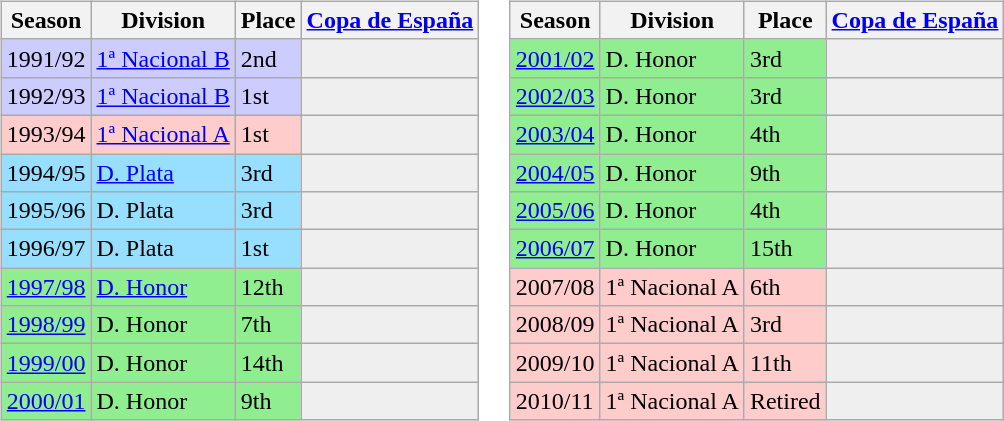<table>
<tr>
<td valign="top" width=0%><br><table class="wikitable">
<tr style="background:#f0f6fa;">
<th><strong>Season</strong></th>
<th><strong>Division</strong></th>
<th><strong>Place</strong></th>
<th><strong><a href='#'>Copa de España</a></strong></th>
</tr>
<tr>
<td style="background:#ccccff;">1991/92</td>
<td style="background:#ccccff;"><a href='#'>1ª Nacional B</a></td>
<td style="background:#ccccff;">2nd</td>
<th style="background:#efefef;"></th>
</tr>
<tr>
<td style="background:#ccccff;">1992/93</td>
<td style="background:#ccccff;"><a href='#'>1ª Nacional B</a></td>
<td style="background:#ccccff;">1st</td>
<th style="background:#efefef;"></th>
</tr>
<tr>
<td style="background:#FFCCCC;">1993/94</td>
<td style="background:#FFCCCC;"><a href='#'>1ª Nacional A</a></td>
<td style="background:#FFCCCC;">1st</td>
<th style="background:#efefef;"></th>
</tr>
<tr>
<td style="background:#97DEFF;">1994/95</td>
<td style="background:#97DEFF;"><a href='#'>D. Plata</a></td>
<td style="background:#97DEFF;">3rd</td>
<th style="background:#efefef;"></th>
</tr>
<tr>
<td style="background:#97DEFF;">1995/96</td>
<td style="background:#97DEFF;">D. Plata</td>
<td style="background:#97DEFF;">3rd</td>
<th style="background:#efefef;"></th>
</tr>
<tr>
<td style="background:#97DEFF;">1996/97</td>
<td style="background:#97DEFF;">D. Plata</td>
<td style="background:#97DEFF;">1st</td>
<th style="background:#efefef;"></th>
</tr>
<tr>
<td style="background:#90EE90;"><a href='#'>1997/98</a></td>
<td style="background:#90EE90;"><a href='#'>D. Honor</a></td>
<td style="background:#90EE90;">12th</td>
<th style="background:#efefef;"></th>
</tr>
<tr>
<td style="background:#90EE90;"><a href='#'>1998/99</a></td>
<td style="background:#90EE90;">D. Honor</td>
<td style="background:#90EE90;">7th</td>
<th style="background:#efefef;"></th>
</tr>
<tr>
<td style="background:#90EE90;"><a href='#'>1999/00</a></td>
<td style="background:#90EE90;">D. Honor</td>
<td style="background:#90EE90;">14th</td>
<th style="background:#efefef;"></th>
</tr>
<tr>
<td style="background:#90EE90;"><a href='#'>2000/01</a></td>
<td style="background:#90EE90;">D. Honor</td>
<td style="background:#90EE90;">9th</td>
<th style="background:#efefef;"></th>
</tr>
</table>
</td>
<td valign="top" width=0%><br><table class="wikitable">
<tr style="background:#f0f6fa;">
<th><strong>Season</strong></th>
<th><strong>Division</strong></th>
<th><strong>Place</strong></th>
<th><strong><a href='#'>Copa de España</a></strong></th>
</tr>
<tr>
<td style="background:#90EE90;"><a href='#'>2001/02</a></td>
<td style="background:#90EE90;">D. Honor</td>
<td style="background:#90EE90;">3rd</td>
<th style="background:#efefef;"></th>
</tr>
<tr>
<td style="background:#90EE90;"><a href='#'>2002/03</a></td>
<td style="background:#90EE90;">D. Honor</td>
<td style="background:#90EE90;">3rd</td>
<th style="background:#efefef;"></th>
</tr>
<tr>
<td style="background:#90EE90;"><a href='#'>2003/04</a></td>
<td style="background:#90EE90;">D. Honor</td>
<td style="background:#90EE90;">4th</td>
<th style="background:#efefef;"></th>
</tr>
<tr>
<td style="background:#90EE90;"><a href='#'>2004/05</a></td>
<td style="background:#90EE90;">D. Honor</td>
<td style="background:#90EE90;">9th</td>
<th style="background:#efefef;"></th>
</tr>
<tr>
<td style="background:#90EE90;"><a href='#'>2005/06</a></td>
<td style="background:#90EE90;">D. Honor</td>
<td style="background:#90EE90;">4th</td>
<th style="background:#efefef;"></th>
</tr>
<tr>
<td style="background:#90EE90;"><a href='#'>2006/07</a></td>
<td style="background:#90EE90;">D. Honor</td>
<td style="background:#90EE90;">15th</td>
<th style="background:#efefef;"></th>
</tr>
<tr>
<td style="background:#FFCCCC;">2007/08</td>
<td style="background:#FFCCCC;">1ª Nacional A</td>
<td style="background:#FFCCCC;">6th</td>
<th style="background:#efefef;"></th>
</tr>
<tr>
<td style="background:#FFCCCC;">2008/09</td>
<td style="background:#FFCCCC;">1ª Nacional A</td>
<td style="background:#FFCCCC;">3rd</td>
<th style="background:#efefef;"></th>
</tr>
<tr>
<td style="background:#FFCCCC;">2009/10</td>
<td style="background:#FFCCCC;">1ª Nacional A</td>
<td style="background:#FFCCCC;">11th</td>
<th style="background:#efefef;"></th>
</tr>
<tr>
<td style="background:#FFCCCC;">2010/11</td>
<td style="background:#FFCCCC;">1ª Nacional A</td>
<td style="background:#FFCCCC;">Retired</td>
<th style="background:#efefef;"></th>
</tr>
</table>
</td>
</tr>
</table>
